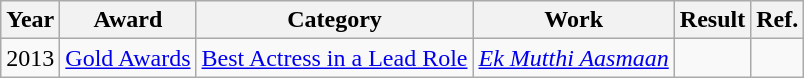<table class="wikitable" style="text-align:center;">
<tr>
<th>Year</th>
<th>Award</th>
<th>Category</th>
<th>Work</th>
<th>Result</th>
<th>Ref.</th>
</tr>
<tr>
<td>2013</td>
<td><a href='#'>Gold Awards</a></td>
<td><a href='#'>Best Actress in a Lead Role</a></td>
<td><em><a href='#'>Ek Mutthi Aasmaan</a></em></td>
<td></td>
<td></td>
</tr>
</table>
